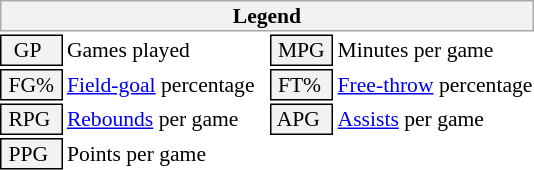<table class="toccolours" style="font-size: 90%; white-space: nowrap;">
<tr>
<th colspan="6" style="background-color: #F2F2F2; border: 1px solid #AAAAAA;">Legend</th>
</tr>
<tr>
<td style="background-color: #F2F2F2; border: 1px solid black;">  GP</td>
<td>Games played</td>
<td style="background-color: #F2F2F2; border: 1px solid black"> MPG </td>
<td>Minutes per game</td>
</tr>
<tr>
<td style="background-color: #F2F2F2; border: 1px solid black;"> FG% </td>
<td style="padding-right: 8px"><a href='#'>Field-goal</a> percentage</td>
<td style="background-color: #F2F2F2; border: 1px solid black"> FT% </td>
<td><a href='#'>Free-throw</a> percentage</td>
</tr>
<tr>
<td style="background-color: #F2F2F2; border: 1px solid black;"> RPG </td>
<td><a href='#'>Rebounds</a> per game</td>
<td style="background-color: #F2F2F2; border: 1px solid black"> APG </td>
<td><a href='#'>Assists</a> per game</td>
</tr>
<tr>
<td style="background-color: #F2F2F2; border: 1px solid black"> PPG </td>
<td>Points per game</td>
</tr>
</table>
